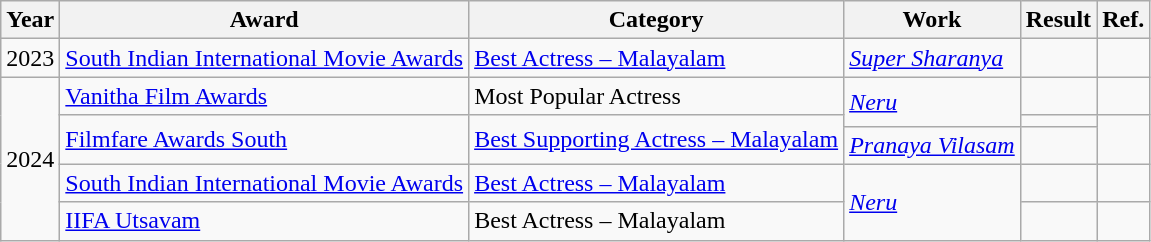<table class="wikitable">
<tr>
<th>Year</th>
<th>Award</th>
<th>Category</th>
<th>Work</th>
<th>Result</th>
<th>Ref.</th>
</tr>
<tr>
<td>2023</td>
<td><a href='#'>South Indian International Movie Awards</a></td>
<td><a href='#'>Best Actress – Malayalam</a></td>
<td><em><a href='#'>Super Sharanya</a></em></td>
<td></td>
<td></td>
</tr>
<tr>
<td rowspan="5">2024</td>
<td><a href='#'>Vanitha Film Awards</a></td>
<td>Most Popular Actress</td>
<td rowspan="2"><em><a href='#'>Neru</a></em></td>
<td></td>
<td></td>
</tr>
<tr>
<td rowspan="2"><a href='#'>Filmfare Awards South</a></td>
<td rowspan="2"><a href='#'>Best Supporting Actress – Malayalam</a></td>
<td></td>
<td rowspan="2"></td>
</tr>
<tr>
<td><em><a href='#'>Pranaya Vilasam</a></em></td>
<td></td>
</tr>
<tr>
<td><a href='#'>South Indian International Movie Awards</a></td>
<td><a href='#'>Best Actress – Malayalam</a></td>
<td rowspan="2"><em><a href='#'>Neru</a></em></td>
<td></td>
<td></td>
</tr>
<tr>
<td><a href='#'>IIFA Utsavam</a></td>
<td>Best Actress – Malayalam</td>
<td></td>
<td></td>
</tr>
</table>
